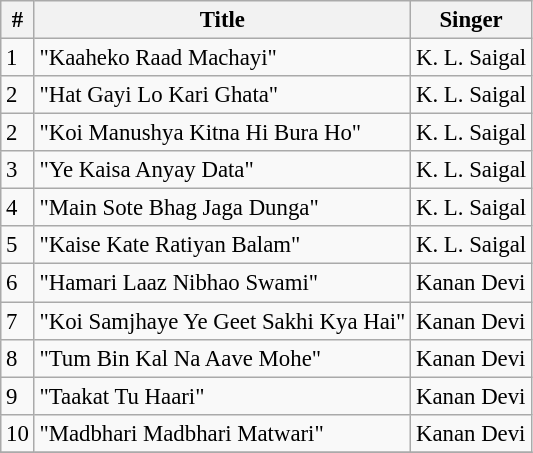<table class="wikitable" style="font-size:95%;">
<tr>
<th>#</th>
<th>Title</th>
<th>Singer</th>
</tr>
<tr>
<td>1</td>
<td>"Kaaheko Raad Machayi"</td>
<td>K. L. Saigal</td>
</tr>
<tr>
<td>2</td>
<td>"Hat Gayi Lo Kari Ghata"</td>
<td>K. L. Saigal</td>
</tr>
<tr>
<td>2</td>
<td>"Koi Manushya Kitna Hi Bura Ho"</td>
<td>K. L. Saigal</td>
</tr>
<tr>
<td>3</td>
<td>"Ye Kaisa Anyay Data"</td>
<td>K. L. Saigal</td>
</tr>
<tr>
<td>4</td>
<td>"Main Sote Bhag Jaga Dunga"</td>
<td>K. L. Saigal</td>
</tr>
<tr>
<td>5</td>
<td>"Kaise Kate Ratiyan Balam"</td>
<td>K. L. Saigal</td>
</tr>
<tr>
<td>6</td>
<td>"Hamari Laaz Nibhao Swami"</td>
<td>Kanan Devi</td>
</tr>
<tr>
<td>7</td>
<td>"Koi Samjhaye Ye Geet Sakhi Kya Hai"</td>
<td>Kanan Devi</td>
</tr>
<tr>
<td>8</td>
<td>"Tum Bin Kal Na Aave Mohe"</td>
<td>Kanan Devi</td>
</tr>
<tr>
<td>9</td>
<td>"Taakat Tu Haari"</td>
<td>Kanan Devi</td>
</tr>
<tr>
<td>10</td>
<td>"Madbhari Madbhari Matwari"</td>
<td>Kanan Devi</td>
</tr>
<tr>
</tr>
</table>
